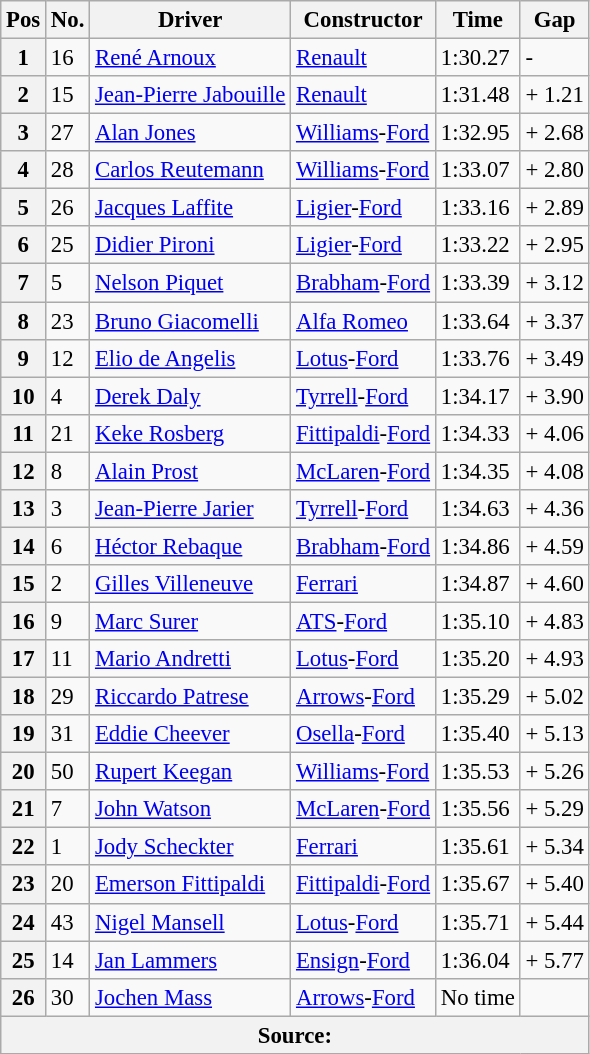<table class="wikitable sortable" style="font-size: 95%;">
<tr>
<th>Pos</th>
<th>No.</th>
<th>Driver</th>
<th>Constructor</th>
<th>Time</th>
<th>Gap</th>
</tr>
<tr>
<th>1</th>
<td>16</td>
<td> <a href='#'>René Arnoux</a></td>
<td><a href='#'>Renault</a></td>
<td>1:30.27</td>
<td>-</td>
</tr>
<tr>
<th>2</th>
<td>15</td>
<td> <a href='#'>Jean-Pierre Jabouille</a></td>
<td><a href='#'>Renault</a></td>
<td>1:31.48</td>
<td>+ 1.21</td>
</tr>
<tr>
<th>3</th>
<td>27</td>
<td> <a href='#'>Alan Jones</a></td>
<td><a href='#'>Williams</a>-<a href='#'>Ford</a></td>
<td>1:32.95</td>
<td>+ 2.68</td>
</tr>
<tr>
<th>4</th>
<td>28</td>
<td> <a href='#'>Carlos Reutemann</a></td>
<td><a href='#'>Williams</a>-<a href='#'>Ford</a></td>
<td>1:33.07</td>
<td>+ 2.80</td>
</tr>
<tr>
<th>5</th>
<td>26</td>
<td> <a href='#'>Jacques Laffite</a></td>
<td><a href='#'>Ligier</a>-<a href='#'>Ford</a></td>
<td>1:33.16</td>
<td>+ 2.89</td>
</tr>
<tr>
<th>6</th>
<td>25</td>
<td> <a href='#'>Didier Pironi</a></td>
<td><a href='#'>Ligier</a>-<a href='#'>Ford</a></td>
<td>1:33.22</td>
<td>+ 2.95</td>
</tr>
<tr>
<th>7</th>
<td>5</td>
<td> <a href='#'>Nelson Piquet</a></td>
<td><a href='#'>Brabham</a>-<a href='#'>Ford</a></td>
<td>1:33.39</td>
<td>+ 3.12</td>
</tr>
<tr>
<th>8</th>
<td>23</td>
<td> <a href='#'>Bruno Giacomelli</a></td>
<td><a href='#'>Alfa Romeo</a></td>
<td>1:33.64</td>
<td>+ 3.37</td>
</tr>
<tr>
<th>9</th>
<td>12</td>
<td> <a href='#'>Elio de Angelis</a></td>
<td><a href='#'>Lotus</a>-<a href='#'>Ford</a></td>
<td>1:33.76</td>
<td>+ 3.49</td>
</tr>
<tr>
<th>10</th>
<td>4</td>
<td> <a href='#'>Derek Daly</a></td>
<td><a href='#'>Tyrrell</a>-<a href='#'>Ford</a></td>
<td>1:34.17</td>
<td>+ 3.90</td>
</tr>
<tr>
<th>11</th>
<td>21</td>
<td> <a href='#'>Keke Rosberg</a></td>
<td><a href='#'>Fittipaldi</a>-<a href='#'>Ford</a></td>
<td>1:34.33</td>
<td>+ 4.06</td>
</tr>
<tr>
<th>12</th>
<td>8</td>
<td> <a href='#'>Alain Prost</a></td>
<td><a href='#'>McLaren</a>-<a href='#'>Ford</a></td>
<td>1:34.35</td>
<td>+ 4.08</td>
</tr>
<tr>
<th>13</th>
<td>3</td>
<td> <a href='#'>Jean-Pierre Jarier</a></td>
<td><a href='#'>Tyrrell</a>-<a href='#'>Ford</a></td>
<td>1:34.63</td>
<td>+ 4.36</td>
</tr>
<tr>
<th>14</th>
<td>6</td>
<td> <a href='#'>Héctor Rebaque</a></td>
<td><a href='#'>Brabham</a>-<a href='#'>Ford</a></td>
<td>1:34.86</td>
<td>+ 4.59</td>
</tr>
<tr>
<th>15</th>
<td>2</td>
<td> <a href='#'>Gilles Villeneuve</a></td>
<td><a href='#'>Ferrari</a></td>
<td>1:34.87</td>
<td>+ 4.60</td>
</tr>
<tr>
<th>16</th>
<td>9</td>
<td> <a href='#'>Marc Surer</a></td>
<td><a href='#'>ATS</a>-<a href='#'>Ford</a></td>
<td>1:35.10</td>
<td>+ 4.83</td>
</tr>
<tr>
<th>17</th>
<td>11</td>
<td> <a href='#'>Mario Andretti</a></td>
<td><a href='#'>Lotus</a>-<a href='#'>Ford</a></td>
<td>1:35.20</td>
<td>+ 4.93</td>
</tr>
<tr>
<th>18</th>
<td>29</td>
<td> <a href='#'>Riccardo Patrese</a></td>
<td><a href='#'>Arrows</a>-<a href='#'>Ford</a></td>
<td>1:35.29</td>
<td>+ 5.02</td>
</tr>
<tr>
<th>19</th>
<td>31</td>
<td> <a href='#'>Eddie Cheever</a></td>
<td><a href='#'>Osella</a>-<a href='#'>Ford</a></td>
<td>1:35.40</td>
<td>+ 5.13</td>
</tr>
<tr>
<th>20</th>
<td>50</td>
<td> <a href='#'>Rupert Keegan</a></td>
<td><a href='#'>Williams</a>-<a href='#'>Ford</a></td>
<td>1:35.53</td>
<td>+ 5.26</td>
</tr>
<tr>
<th>21</th>
<td>7</td>
<td> <a href='#'>John Watson</a></td>
<td><a href='#'>McLaren</a>-<a href='#'>Ford</a></td>
<td>1:35.56</td>
<td>+ 5.29</td>
</tr>
<tr>
<th>22</th>
<td>1</td>
<td> <a href='#'>Jody Scheckter</a></td>
<td><a href='#'>Ferrari</a></td>
<td>1:35.61</td>
<td>+ 5.34</td>
</tr>
<tr>
<th>23</th>
<td>20</td>
<td> <a href='#'>Emerson Fittipaldi</a></td>
<td><a href='#'>Fittipaldi</a>-<a href='#'>Ford</a></td>
<td>1:35.67</td>
<td>+ 5.40</td>
</tr>
<tr>
<th>24</th>
<td>43</td>
<td> <a href='#'>Nigel Mansell</a></td>
<td><a href='#'>Lotus</a>-<a href='#'>Ford</a></td>
<td>1:35.71</td>
<td>+ 5.44</td>
</tr>
<tr>
<th>25</th>
<td>14</td>
<td> <a href='#'>Jan Lammers</a></td>
<td><a href='#'>Ensign</a>-<a href='#'>Ford</a></td>
<td>1:36.04</td>
<td>+ 5.77</td>
</tr>
<tr>
<th>26</th>
<td>30</td>
<td> <a href='#'>Jochen Mass</a></td>
<td><a href='#'>Arrows</a>-<a href='#'>Ford</a></td>
<td>No time</td>
<td> </td>
</tr>
<tr>
<th colspan=6>Source:</th>
</tr>
</table>
